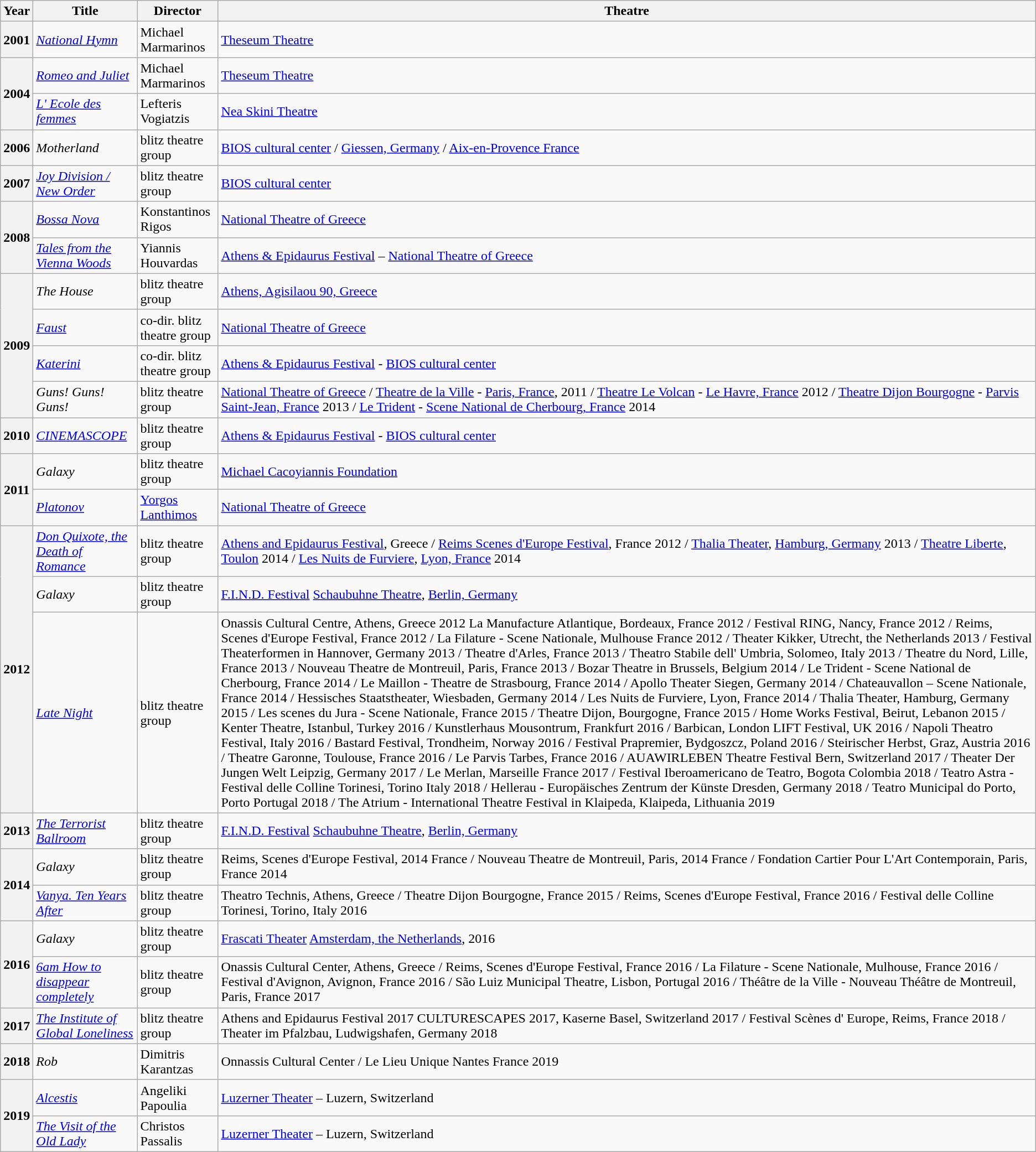<table class="wikitable sortable">
<tr>
<th scope="col">Year</th>
<th scope="col">Title</th>
<th scope="col">Director</th>
<th scope="col">Theatre</th>
</tr>
<tr>
<th scope="row">2001</th>
<td><em><a href='#'>National Hymn</a></em></td>
<td>Michael Marmarinos</td>
<td><a href='#'>Theseum Theatre</a></td>
</tr>
<tr>
<th scope="row" rowspan="2">2004</th>
<td><em><a href='#'>Romeo and Juliet</a></em></td>
<td>Michael Marmarinos</td>
<td><a href='#'>Theseum Theatre</a></td>
</tr>
<tr>
<td><em><a href='#'>L' Ecole des femmes</a></em></td>
<td>Lefteris Vogiatzis</td>
<td><a href='#'>Nea Skini Theatre</a></td>
</tr>
<tr>
<th scope="row">2006</th>
<td><em>Motherland</em></td>
<td>blitz theatre group</td>
<td><a href='#'>BIOS cultural center</a> / <a href='#'>Giessen, Germany</a> / <a href='#'>Aix-en-Provence France</a></td>
</tr>
<tr>
<th scope="row">2007</th>
<td><em><a href='#'>Joy Division / New Order</a></em></td>
<td>blitz theatre group</td>
<td><a href='#'>BIOS cultural center</a></td>
</tr>
<tr>
<th scope="row" rowspan="2">2008</th>
<td><em><a href='#'>Bossa Nova</a></em></td>
<td>Konstantinos Rigos</td>
<td><a href='#'>National Theatre of Greece</a></td>
</tr>
<tr>
<td><em><a href='#'>Tales from the Vienna Woods</a></em></td>
<td>Yiannis Houvardas</td>
<td><a href='#'>Athens & Epidaurus Festival</a> – <a href='#'>National Theatre of Greece</a></td>
</tr>
<tr>
<th scope="row" rowspan="4">2009</th>
<td><em>The House</em></td>
<td>blitz theatre group</td>
<td><a href='#'>Athens, Agisilaou 90, Greece</a></td>
</tr>
<tr>
<td><em><a href='#'>Faust</a></em></td>
<td>co-dir. blitz theatre group</td>
<td><a href='#'>National Theatre of Greece</a></td>
</tr>
<tr>
<td><em><a href='#'>Katerini</a></em></td>
<td>co-dir. blitz theatre group</td>
<td><a href='#'>Athens & Epidaurus Festival</a> - <a href='#'>BIOS cultural center</a></td>
</tr>
<tr>
<td><em>Guns! Guns! Guns!</em></td>
<td>blitz theatre group</td>
<td><a href='#'>National Theatre of Greece</a> / <a href='#'>Theatre de la Ville</a> - <a href='#'>Paris, France</a>, 2011 / <a href='#'>Theatre Le Volcan</a> - <a href='#'>Le Havre, France</a> 2012 / <a href='#'>Theatre Dijon Bourgogne</a> - <a href='#'>Parvis Saint-Jean, France</a> 2013 / <a href='#'>Le Trident</a> - <a href='#'>Scene National de Cherbourg, France</a> 2014</td>
</tr>
<tr>
<th scope="row">2010</th>
<td><em><a href='#'>CINEMASCOPE</a></em></td>
<td>blitz theatre group</td>
<td><a href='#'>Athens & Epidaurus Festival</a> - <a href='#'>BIOS cultural center</a></td>
</tr>
<tr>
<th scope="row" rowspan="2">2011</th>
<td><em>Galaxy</em></td>
<td>blitz theatre group</td>
<td><a href='#'>Michael Cacoyiannis Foundation</a></td>
</tr>
<tr>
<td><em><a href='#'>Platonov</a></em></td>
<td><a href='#'>Yorgos Lanthimos</a></td>
<td><a href='#'>National Theatre of Greece</a></td>
</tr>
<tr>
<th scope="row" rowspan="3">2012</th>
<td><em><a href='#'>Don Quixote, the Death of Romance</a></em></td>
<td>blitz theatre group</td>
<td><a href='#'>Athens and Epidaurus Festival</a>, Greece / <a href='#'>Reims Scenes d'Europe Festival</a>, France 2012 / <a href='#'>Thalia Theater</a>, <a href='#'>Hamburg, Germany</a> 2013 / <a href='#'>Theatre Liberte</a>, <a href='#'>Toulon</a> 2014 / <a href='#'>Les Nuits de Furviere</a>, <a href='#'>Lyon, France</a> 2014</td>
</tr>
<tr>
<td><em>Galaxy</em></td>
<td>blitz theatre group</td>
<td><a href='#'>F.I.N.D. Festival</a> <a href='#'>Schaubuhne Theatre</a>, <a href='#'>Berlin, Germany</a></td>
</tr>
<tr>
<td><em><a href='#'>Late Night</a></em></td>
<td>blitz theatre group</td>
<td>Onassis Cultural Centre, Athens, Greece 2012 La Manufacture Atlantique, Bordeaux, France 2012 / Festival RING, Nancy, France 2012 / Reims, Scenes d'Europe Festival, France 2012 / La Filature - Scene Nationale, Mulhouse France 2012 / Theater Kikker, Utrecht, the Netherlands 2013 / Festival Theaterformen in Hannover, Germany 2013 / Theatre d'Arles, France 2013 / Theatro Stabile dell' Umbria, Solomeo, Italy 2013 / Theatre du Nord, Lille, France 2013 / Nouveau Theatre de Montreuil, Paris, France 2013 / Bozar Theatre in Brussels, Belgium 2014 / Le Trident - Scene National de Cherbourg, France 2014 / Le Maillon - Theatre de Strasbourg, France 2014 / Apollo Theater Siegen, Germany 2014 / Chateauvallon – Scene Nationale, France 2014 / Hessisches Staatstheater, Wiesbaden, Germany 2014 / Les Nuits de Furviere, Lyon, France 2014 / Thalia Theater, Hamburg, Germany 2015 / Les scenes du Jura - Scene Nationale, France 2015 / Theatre Dijon, Bourgogne, France 2015 / Home Works Festival, Beirut, Lebanon 2015 / Kenter Theatre, Istanbul, Turkey 2016 / Kunstlerhaus Mousontrum, Frankfurt 2016 / Barbican, London LIFT Festival, UK 2016 / Napoli Theatro Festival, Italy 2016 / Bastard Festival, Trondheim, Norway 2016 / Festival Prapremier, Bydgoszcz, Poland 2016 / Steirischer Herbst, Graz, Austria 2016 / Theatre Garonne, Toulouse, France 2016 / Le Parvis Tarbes, France 2016 / AUAWIRLEBEN Theatre Festival Bern, Switzerland 2017 / Theater Der Jungen Welt Leipzig, Germany 2017 / Le Merlan, Marseille France 2017 / Festival Iberoamericano de Teatro, Bogota Colombia 2018 / Teatro Astra - Festival delle Colline Torinesi, Torino Italy 2018 / Hellerau - Europäisches Zentrum der Künste Dresden, Germany 2018 / Teatro Municipal do Porto, Porto Portugal 2018 / The Atrium - International Theatre Festival in Klaipeda, Klaipeda, Lithuania 2019</td>
</tr>
<tr>
<th scope="row">2013</th>
<td><em><a href='#'>The Terrorist Ballroom</a></em></td>
<td>blitz theatre group</td>
<td><a href='#'>F.I.N.D. Festival</a> <a href='#'>Schaubuhne Theatre</a>, <a href='#'>Berlin, Germany</a></td>
</tr>
<tr>
<th scope="row" rowspan="2">2014</th>
<td><em>Galaxy</em></td>
<td>blitz theatre group</td>
<td>Reims, Scenes d'Europe Festival, 2014 France / Nouveau Theatre de Montreuil, Paris, 2014 France / Fondation Cartier Pour L'Art Contemporain, Paris, France 2014</td>
</tr>
<tr>
<td><em><a href='#'>Vanya. Ten Years After</a></em></td>
<td>blitz theatre group</td>
<td>Theatro Technis, Athens, Greece / Theatre Dijon Bourgogne, France 2015 / Reims, Scenes d'Europe Festival, France 2016 / Festival delle Colline Torinesi, Torino, Italy 2016</td>
</tr>
<tr>
<th scope="row" rowspan="2">2016</th>
<td><em>Galaxy</em></td>
<td>blitz theatre group</td>
<td><a href='#'>Frascati Theater</a> <a href='#'>Amsterdam, the Netherlands</a>, 2016</td>
</tr>
<tr>
<td><em><a href='#'>6am How to disappear completely</a></em></td>
<td>blitz theatre group</td>
<td>Onassis Cultural Center, Athens, Greece / Reims, Scenes d'Europe Festival, France 2016 / La Filature - Scene Nationale, Mulhouse, France 2016 / Festival d'Avignon, Avignon, France 2016 / São Luiz Municipal Theatre, Lisbon, Portugal 2016 / Théâtre de la Ville - Nouveau Théâtre de Montreuil, Paris, France 2017</td>
</tr>
<tr>
<th scope="row">2017</th>
<td><em><a href='#'>The Institute of Global Loneliness</a></em></td>
<td>blitz theatre group</td>
<td>Athens and Epidaurus Festival 2017 CULTURESCAPES 2017, Kaserne Basel, Switzerland 2017 / Festival Scènes d' Europe, Reims, France 2018 / Theater im Pfalzbau, Ludwigshafen, Germany 2018</td>
</tr>
<tr>
<th scope="row">2018</th>
<td><em>Rob</em></td>
<td>Dimitris Karantzas</td>
<td>Onnassis Cultural Center / Le Lieu Unique Nantes France 2019</td>
</tr>
<tr>
<th scope="row" rowspan="2">2019</th>
<td><em><a href='#'>Alcestis</a></em></td>
<td>Angeliki Papoulia</td>
<td><a href='#'>Luzerner Theater</a> – Luzern, Switzerland</td>
</tr>
<tr>
<td><em><a href='#'>The Visit of the Old Lady</a></em></td>
<td>Christos Passalis</td>
<td><a href='#'>Luzerner Theater</a> – Luzern, Switzerland</td>
</tr>
</table>
